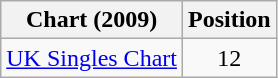<table class="wikitable sortable">
<tr>
<th>Chart (2009)</th>
<th>Position</th>
</tr>
<tr>
<td><a href='#'>UK Singles Chart</a></td>
<td style="text-align:center;">12</td>
</tr>
</table>
